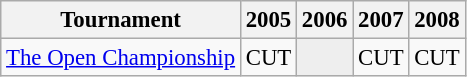<table class="wikitable" style="font-size:95%;text-align:center;">
<tr>
<th>Tournament</th>
<th>2005</th>
<th>2006</th>
<th>2007</th>
<th>2008</th>
</tr>
<tr>
<td align=left><a href='#'>The Open Championship</a></td>
<td>CUT</td>
<td style="background:#eeeeee;"></td>
<td>CUT</td>
<td>CUT</td>
</tr>
</table>
